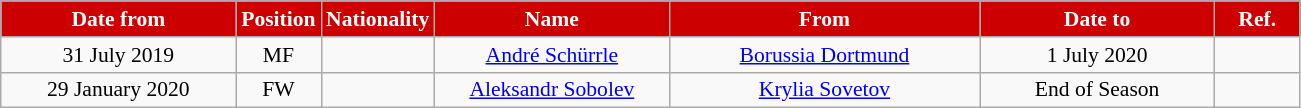<table class="wikitable" style="text-align:center; font-size:90%; ">
<tr>
<th style="background:#CD0000; color:white; width:150px;">Date from</th>
<th style="background:#CD0000; color:white; width:50px;">Position</th>
<th style="background:#CD0000; color:white; width:50px;">Nationality</th>
<th style="background:#CD0000; color:white; width:150px;">Name</th>
<th style="background:#CD0000; color:white; width:200px;">From</th>
<th style="background:#CD0000; color:white; width:150px;">Date to</th>
<th style="background:#CD0000; color:white; width:50px;">Ref.</th>
</tr>
<tr>
<td>31 July 2019</td>
<td>MF</td>
<td></td>
<td><a href='#'>André Schürrle</a></td>
<td><a href='#'>Borussia Dortmund</a></td>
<td>1 July 2020</td>
<td></td>
</tr>
<tr>
<td>29 January 2020</td>
<td>FW</td>
<td></td>
<td><a href='#'>Aleksandr Sobolev</a></td>
<td><a href='#'>Krylia Sovetov</a></td>
<td>End of Season</td>
<td></td>
</tr>
</table>
